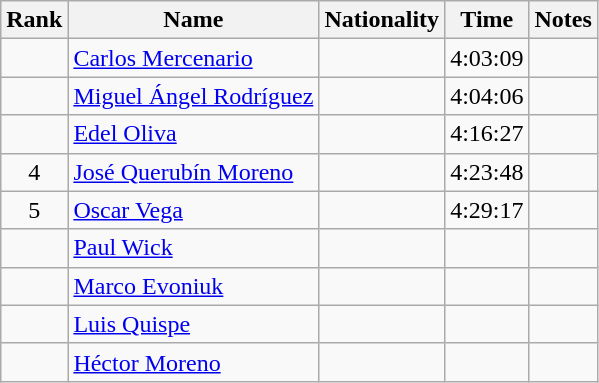<table class="wikitable sortable" style="text-align:center">
<tr>
<th>Rank</th>
<th>Name</th>
<th>Nationality</th>
<th>Time</th>
<th>Notes</th>
</tr>
<tr>
<td></td>
<td align=left><a href='#'>Carlos Mercenario</a></td>
<td align=left></td>
<td>4:03:09</td>
<td></td>
</tr>
<tr>
<td></td>
<td align=left><a href='#'>Miguel Ángel Rodríguez</a></td>
<td align=left></td>
<td>4:04:06</td>
<td></td>
</tr>
<tr>
<td></td>
<td align=left><a href='#'>Edel Oliva</a></td>
<td align=left></td>
<td>4:16:27</td>
<td></td>
</tr>
<tr>
<td>4</td>
<td align=left><a href='#'>José Querubín Moreno</a></td>
<td align=left></td>
<td>4:23:48</td>
<td></td>
</tr>
<tr>
<td>5</td>
<td align=left><a href='#'>Oscar Vega</a></td>
<td align=left></td>
<td>4:29:17</td>
<td></td>
</tr>
<tr>
<td></td>
<td align=left><a href='#'>Paul Wick</a></td>
<td align=left></td>
<td></td>
<td></td>
</tr>
<tr>
<td></td>
<td align=left><a href='#'>Marco Evoniuk</a></td>
<td align=left></td>
<td></td>
<td></td>
</tr>
<tr>
<td></td>
<td align=left><a href='#'>Luis Quispe</a></td>
<td align=left></td>
<td></td>
<td></td>
</tr>
<tr>
<td></td>
<td align=left><a href='#'>Héctor Moreno</a></td>
<td align=left></td>
<td></td>
<td></td>
</tr>
</table>
